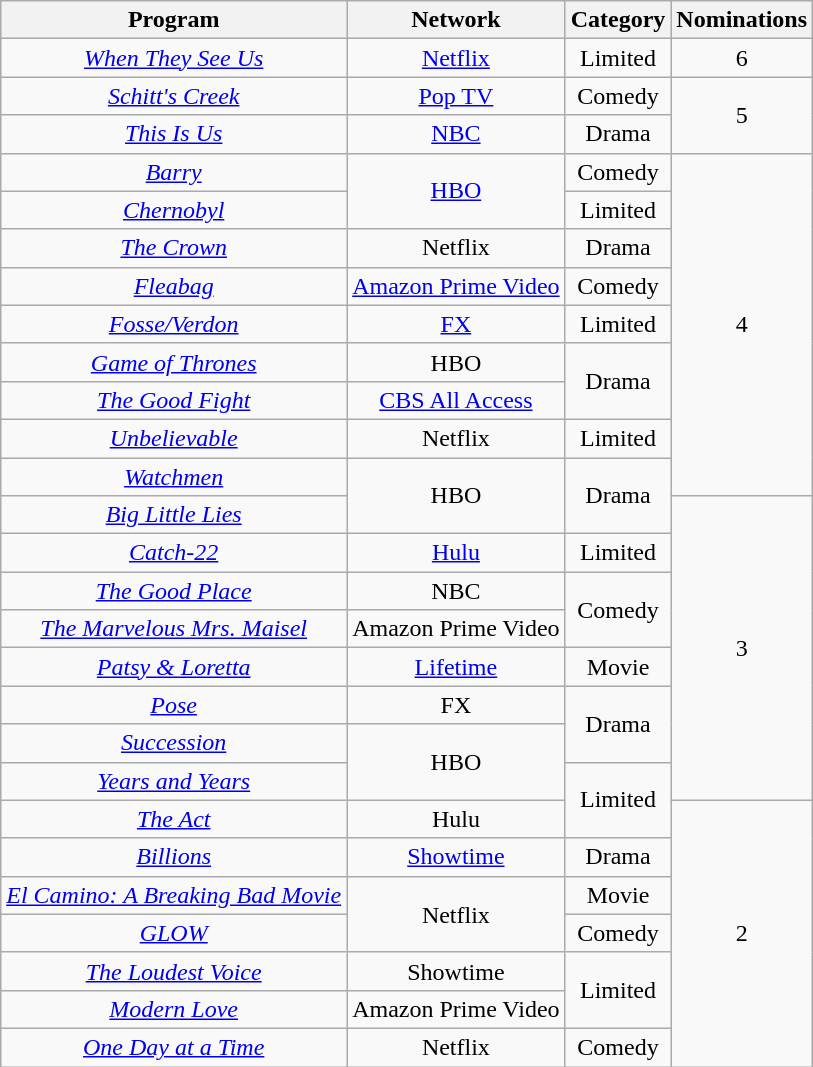<table class="wikitable sortable" style="text-align:center;" background: #f6e39c;>
<tr>
<th scope="col" style="text-align:center;">Program</th>
<th scope="col" style="text-align:center;">Network</th>
<th scope="col" style="text-align:center;">Category</th>
<th scope="col" style="width:55px;">Nominations</th>
</tr>
<tr>
<td><em><a href='#'>When They See Us</a></em></td>
<td><a href='#'>Netflix</a></td>
<td>Limited</td>
<td style="text-align:center">6</td>
</tr>
<tr>
<td><em><a href='#'>Schitt's Creek</a></em></td>
<td><a href='#'>Pop TV</a></td>
<td>Comedy</td>
<td rowspan="2" style="text-align:center">5</td>
</tr>
<tr>
<td><em><a href='#'>This Is Us</a></em></td>
<td><a href='#'>NBC</a></td>
<td>Drama</td>
</tr>
<tr>
<td><em><a href='#'>Barry</a></em></td>
<td rowspan="2"><a href='#'>HBO</a></td>
<td>Comedy</td>
<td rowspan="9" style="text-align:center">4</td>
</tr>
<tr>
<td><em><a href='#'>Chernobyl</a></em></td>
<td>Limited</td>
</tr>
<tr>
<td><em><a href='#'>The Crown</a></em></td>
<td>Netflix</td>
<td>Drama</td>
</tr>
<tr>
<td><em><a href='#'>Fleabag</a></em></td>
<td><a href='#'>Amazon Prime Video</a></td>
<td>Comedy</td>
</tr>
<tr>
<td><em><a href='#'>Fosse/Verdon</a></em></td>
<td><a href='#'>FX</a></td>
<td>Limited</td>
</tr>
<tr>
<td><em><a href='#'>Game of Thrones</a></em></td>
<td>HBO</td>
<td rowspan="2">Drama</td>
</tr>
<tr>
<td><em><a href='#'>The Good Fight</a></em></td>
<td><a href='#'>CBS All Access</a></td>
</tr>
<tr>
<td><em><a href='#'>Unbelievable</a></em></td>
<td>Netflix</td>
<td>Limited</td>
</tr>
<tr>
<td><em><a href='#'>Watchmen</a></em></td>
<td rowspan="2">HBO</td>
<td rowspan="2">Drama</td>
</tr>
<tr>
<td><em><a href='#'>Big Little Lies</a></em></td>
<td rowspan="8" style="text-align:center">3</td>
</tr>
<tr>
<td><em><a href='#'>Catch-22</a></em></td>
<td><a href='#'>Hulu</a></td>
<td>Limited</td>
</tr>
<tr>
<td><em><a href='#'>The Good Place</a></em></td>
<td>NBC</td>
<td rowspan="2">Comedy</td>
</tr>
<tr>
<td><em><a href='#'>The Marvelous Mrs. Maisel</a></em></td>
<td>Amazon Prime Video</td>
</tr>
<tr>
<td><em><a href='#'>Patsy & Loretta</a></em></td>
<td><a href='#'>Lifetime</a></td>
<td>Movie</td>
</tr>
<tr>
<td><em><a href='#'>Pose</a></em></td>
<td>FX</td>
<td rowspan="2">Drama</td>
</tr>
<tr>
<td><em><a href='#'>Succession</a></em></td>
<td rowspan="2">HBO</td>
</tr>
<tr>
<td><em><a href='#'>Years and Years</a></em></td>
<td rowspan="2">Limited</td>
</tr>
<tr>
<td><em><a href='#'>The Act</a></em></td>
<td>Hulu</td>
<td rowspan="7" style="text-align:center">2</td>
</tr>
<tr>
<td><em><a href='#'>Billions</a></em></td>
<td><a href='#'>Showtime</a></td>
<td>Drama</td>
</tr>
<tr>
<td><em><a href='#'>El Camino: A Breaking Bad Movie</a></em></td>
<td rowspan="2">Netflix</td>
<td>Movie</td>
</tr>
<tr>
<td><em><a href='#'>GLOW</a></em></td>
<td>Comedy</td>
</tr>
<tr>
<td><em><a href='#'>The Loudest Voice</a></em></td>
<td>Showtime</td>
<td rowspan="2">Limited</td>
</tr>
<tr>
<td><em><a href='#'>Modern Love</a></em></td>
<td>Amazon Prime Video</td>
</tr>
<tr>
<td><em><a href='#'>One Day at a Time</a></em></td>
<td>Netflix</td>
<td>Comedy</td>
</tr>
</table>
